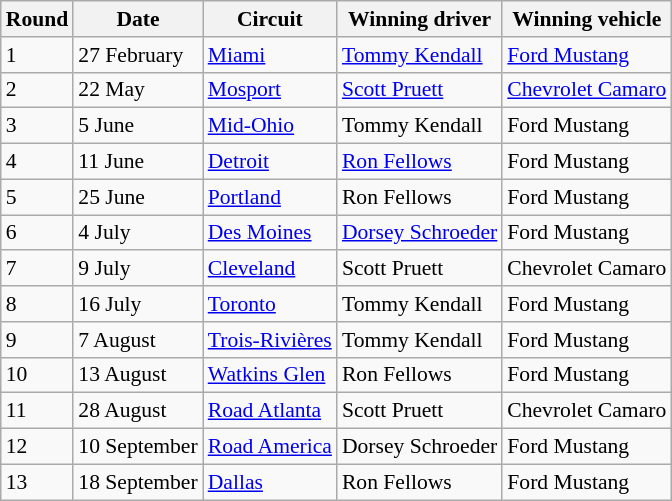<table class="wikitable" style="font-size: 90%;">
<tr>
<th>Round</th>
<th>Date</th>
<th>Circuit</th>
<th>Winning driver</th>
<th>Winning vehicle</th>
</tr>
<tr>
<td>1</td>
<td>27 February</td>
<td><a href='#'>Miami</a></td>
<td> <a href='#'>Tommy Kendall</a></td>
<td><a href='#'>Ford Mustang</a></td>
</tr>
<tr>
<td>2</td>
<td>22 May</td>
<td><a href='#'>Mosport</a></td>
<td> <a href='#'>Scott Pruett</a></td>
<td><a href='#'>Chevrolet Camaro</a></td>
</tr>
<tr>
<td>3</td>
<td>5 June</td>
<td><a href='#'>Mid-Ohio</a></td>
<td> Tommy Kendall</td>
<td>Ford Mustang</td>
</tr>
<tr>
<td>4</td>
<td>11 June</td>
<td><a href='#'>Detroit</a></td>
<td> <a href='#'>Ron Fellows</a></td>
<td>Ford Mustang</td>
</tr>
<tr>
<td>5</td>
<td>25 June</td>
<td><a href='#'>Portland</a></td>
<td> Ron Fellows</td>
<td>Ford Mustang</td>
</tr>
<tr>
<td>6</td>
<td>4 July</td>
<td><a href='#'>Des Moines</a></td>
<td> <a href='#'>Dorsey Schroeder</a></td>
<td>Ford Mustang</td>
</tr>
<tr>
<td>7</td>
<td>9 July</td>
<td><a href='#'>Cleveland</a></td>
<td> Scott Pruett</td>
<td>Chevrolet Camaro</td>
</tr>
<tr>
<td>8</td>
<td>16 July</td>
<td><a href='#'>Toronto</a></td>
<td> Tommy Kendall</td>
<td>Ford Mustang</td>
</tr>
<tr>
<td>9</td>
<td>7 August</td>
<td><a href='#'>Trois-Rivières</a></td>
<td> Tommy Kendall</td>
<td>Ford Mustang</td>
</tr>
<tr>
<td>10</td>
<td>13 August</td>
<td><a href='#'>Watkins Glen</a></td>
<td> Ron Fellows</td>
<td>Ford Mustang</td>
</tr>
<tr>
<td>11</td>
<td>28 August</td>
<td><a href='#'>Road Atlanta</a></td>
<td> Scott Pruett</td>
<td>Chevrolet Camaro</td>
</tr>
<tr>
<td>12</td>
<td>10 September</td>
<td><a href='#'>Road America</a></td>
<td> Dorsey Schroeder</td>
<td>Ford Mustang</td>
</tr>
<tr>
<td>13</td>
<td>18 September</td>
<td><a href='#'>Dallas</a></td>
<td> Ron Fellows</td>
<td>Ford Mustang</td>
</tr>
</table>
